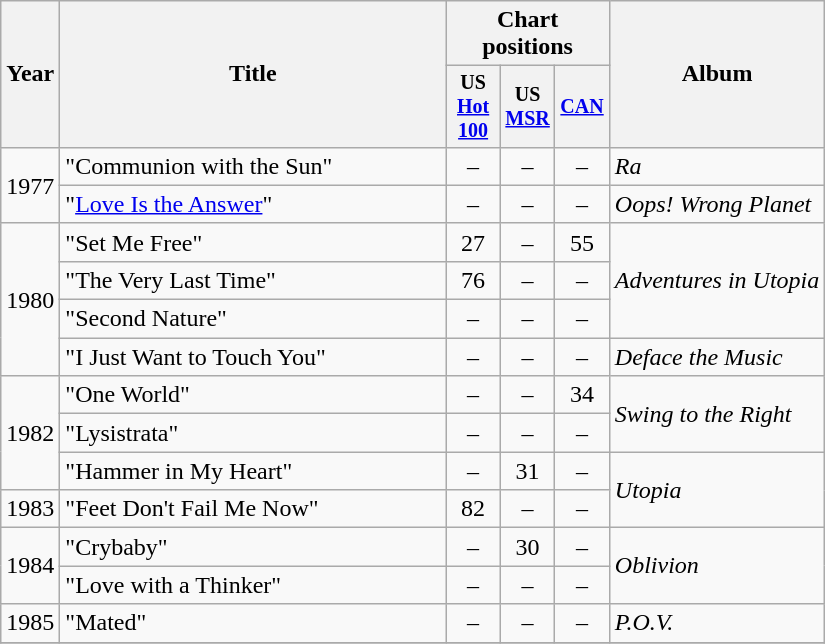<table class="wikitable" style="text-align:center;">
<tr>
<th rowspan="2">Year</th>
<th rowspan="2" width="250">Title</th>
<th colspan="3">Chart positions</th>
<th rowspan="2">Album</th>
</tr>
<tr style="font-size:smaller;">
<th width="30">US <a href='#'>Hot 100</a><br></th>
<th width="30">US <a href='#'>MSR</a><br></th>
<th width="30"><a href='#'>CAN</a></th>
</tr>
<tr>
<td rowspan="2">1977</td>
<td align=left>"Communion with the Sun"</td>
<td>–</td>
<td>–</td>
<td>–</td>
<td align=left><em>Ra</em></td>
</tr>
<tr>
<td align=left>"<a href='#'>Love Is the Answer</a>"</td>
<td>–</td>
<td>–</td>
<td>–</td>
<td align=left><em>Oops! Wrong Planet</em></td>
</tr>
<tr>
<td rowspan="4">1980</td>
<td align=left>"Set Me Free"</td>
<td>27</td>
<td>–</td>
<td>55</td>
<td align=left rowspan="3"><em>Adventures in Utopia</em></td>
</tr>
<tr>
<td align=left>"The Very Last Time"</td>
<td>76</td>
<td>–</td>
<td>–</td>
</tr>
<tr>
<td align=left>"Second Nature"</td>
<td>–</td>
<td>–</td>
<td>–</td>
</tr>
<tr>
<td align=left>"I Just Want to Touch You"</td>
<td>–</td>
<td>–</td>
<td>–</td>
<td align=left><em>Deface the Music</em></td>
</tr>
<tr>
<td rowspan="3">1982</td>
<td align=left>"One World"</td>
<td>–</td>
<td>–</td>
<td>34</td>
<td align=left rowspan="2"><em>Swing to the Right</em></td>
</tr>
<tr>
<td align=left>"Lysistrata"</td>
<td>–</td>
<td>–</td>
<td>–</td>
</tr>
<tr>
<td align=left>"Hammer in My Heart"</td>
<td>–</td>
<td>31</td>
<td>–</td>
<td align=left rowspan="2"><em>Utopia</em></td>
</tr>
<tr>
<td>1983</td>
<td align=left>"Feet Don't Fail Me Now"</td>
<td>82</td>
<td>–</td>
<td>–</td>
</tr>
<tr>
<td rowspan="2">1984</td>
<td align=left>"Crybaby"</td>
<td>–</td>
<td>30</td>
<td>–</td>
<td align=left rowspan="2"><em>Oblivion</em></td>
</tr>
<tr>
<td align=left>"Love with a Thinker"</td>
<td>–</td>
<td>–</td>
<td>–</td>
</tr>
<tr>
<td>1985</td>
<td align=left>"Mated"</td>
<td>–</td>
<td>–</td>
<td>–</td>
<td align=left><em>P.O.V.</em></td>
</tr>
<tr>
</tr>
</table>
